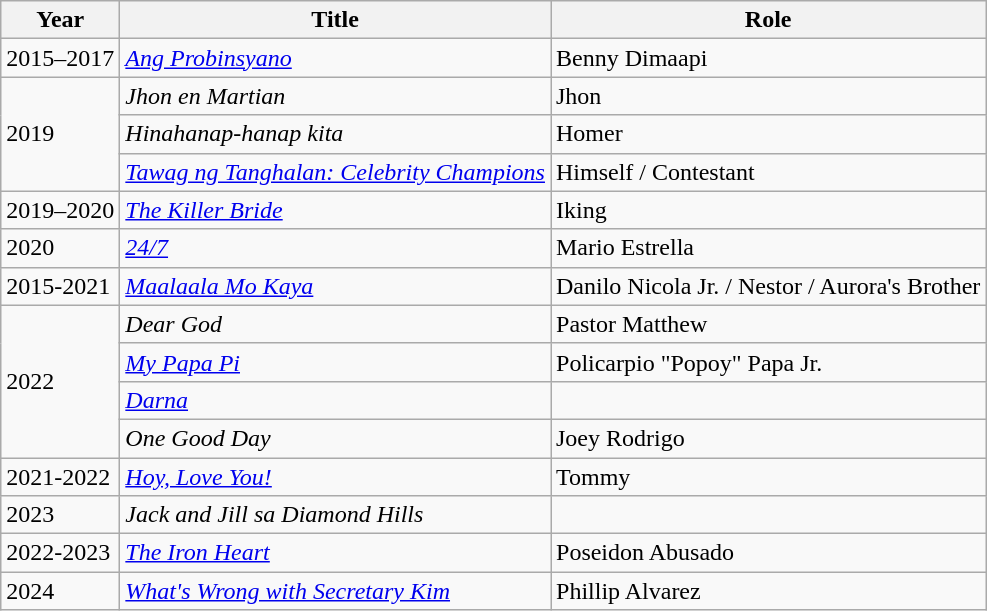<table class="wikitable sortable">
<tr>
<th>Year</th>
<th>Title</th>
<th>Role</th>
</tr>
<tr>
<td>2015–2017</td>
<td><em><a href='#'>Ang Probinsyano</a></em></td>
<td>Benny Dimaapi</td>
</tr>
<tr>
<td rowspan="3">2019</td>
<td><em>Jhon en Martian</em></td>
<td>Jhon</td>
</tr>
<tr>
<td><em>Hinahanap-hanap kita</em></td>
<td>Homer</td>
</tr>
<tr>
<td><em><a href='#'>Tawag ng Tanghalan: Celebrity Champions</a></em></td>
<td>Himself / Contestant</td>
</tr>
<tr>
<td>2019–2020</td>
<td><em><a href='#'>The Killer Bride</a></em></td>
<td>Iking</td>
</tr>
<tr>
<td>2020</td>
<td><em><a href='#'>24/7</a></em></td>
<td>Mario Estrella</td>
</tr>
<tr>
<td>2015-2021</td>
<td><em><a href='#'>Maalaala Mo Kaya</a></em></td>
<td>Danilo Nicola Jr. / Nestor / Aurora's Brother</td>
</tr>
<tr>
<td rowspan="4">2022</td>
<td><em>Dear God</em></td>
<td>Pastor Matthew</td>
</tr>
<tr>
<td><em><a href='#'>My Papa Pi</a></em></td>
<td>Policarpio "Popoy" Papa Jr.</td>
</tr>
<tr>
<td><em><a href='#'>Darna</a></em></td>
<td></td>
</tr>
<tr>
<td><em>One Good Day</em></td>
<td>Joey Rodrigo</td>
</tr>
<tr>
<td>2021-2022</td>
<td><em><a href='#'>Hoy, Love You!</a></em></td>
<td>Tommy</td>
</tr>
<tr>
<td>2023</td>
<td><em>Jack and Jill sa Diamond Hills</em></td>
<td></td>
</tr>
<tr>
<td>2022-2023</td>
<td><em><a href='#'>The Iron Heart</a></em></td>
<td>Poseidon Abusado</td>
</tr>
<tr>
<td>2024</td>
<td><em><a href='#'>What's Wrong with Secretary Kim</a></em></td>
<td>Phillip Alvarez</td>
</tr>
</table>
